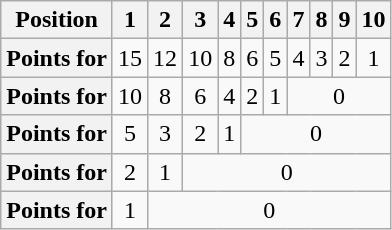<table class="wikitable floatright" style="text-align: center">
<tr>
<th scope="col">Position</th>
<th scope="col">1</th>
<th scope="col">2</th>
<th scope="col">3</th>
<th scope="col">4</th>
<th scope="col">5</th>
<th scope="col">6</th>
<th scope="col">7</th>
<th scope="col">8</th>
<th scope="col">9</th>
<th scope="col">10</th>
</tr>
<tr>
<th scope="row">Points for </th>
<td>15</td>
<td>12</td>
<td>10</td>
<td>8</td>
<td>6</td>
<td>5</td>
<td>4</td>
<td>3</td>
<td>2</td>
<td>1</td>
</tr>
<tr>
<th scope="row">Points for </th>
<td>10</td>
<td>8</td>
<td>6</td>
<td>4</td>
<td>2</td>
<td>1</td>
<td colspan=4>0</td>
</tr>
<tr>
<th scope="row">Points for </th>
<td>5</td>
<td>3</td>
<td>2</td>
<td>1</td>
<td colspan=6>0</td>
</tr>
<tr>
<th scope="row">Points for </th>
<td>2</td>
<td>1</td>
<td colspan=8>0</td>
</tr>
<tr>
<th scope="row">Points for </th>
<td>1</td>
<td colspan=9>0</td>
</tr>
</table>
